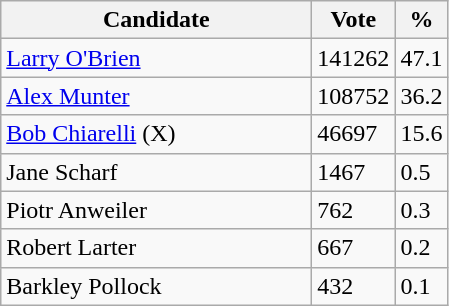<table class="wikitable">
<tr>
<th bgcolor="#DDDDFF" width="200px">Candidate</th>
<th bgcolor="#DDDDFF">Vote</th>
<th bgcolor="#DDDDFF">%</th>
</tr>
<tr>
<td><a href='#'>Larry O'Brien</a></td>
<td>141262</td>
<td>47.1</td>
</tr>
<tr>
<td><a href='#'>Alex Munter</a></td>
<td>108752</td>
<td>36.2</td>
</tr>
<tr>
<td><a href='#'>Bob Chiarelli</a> (X)</td>
<td>46697</td>
<td>15.6</td>
</tr>
<tr>
<td>Jane Scharf</td>
<td>1467</td>
<td>0.5</td>
</tr>
<tr>
<td>Piotr Anweiler</td>
<td>762</td>
<td>0.3</td>
</tr>
<tr>
<td>Robert Larter</td>
<td>667</td>
<td>0.2</td>
</tr>
<tr>
<td>Barkley Pollock</td>
<td>432</td>
<td>0.1</td>
</tr>
</table>
